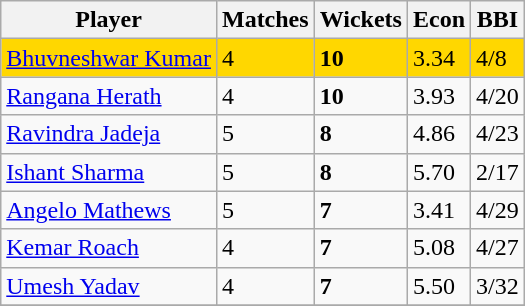<table class="wikitable">
<tr>
<th>Player</th>
<th>Matches</th>
<th>Wickets</th>
<th>Econ</th>
<th>BBI</th>
</tr>
<tr style="background:gold">
<td> <a href='#'>Bhuvneshwar Kumar</a></td>
<td>4</td>
<td><strong>10</strong></td>
<td>3.34</td>
<td>4/8</td>
</tr>
<tr>
<td> <a href='#'>Rangana Herath</a></td>
<td>4</td>
<td><strong>10</strong></td>
<td>3.93</td>
<td>4/20</td>
</tr>
<tr>
<td> <a href='#'>Ravindra Jadeja</a></td>
<td>5</td>
<td><strong>8</strong></td>
<td>4.86</td>
<td>4/23</td>
</tr>
<tr>
<td> <a href='#'>Ishant Sharma</a></td>
<td>5</td>
<td><strong>8</strong></td>
<td>5.70</td>
<td>2/17</td>
</tr>
<tr>
<td> <a href='#'>Angelo Mathews</a></td>
<td>5</td>
<td><strong>7</strong></td>
<td>3.41</td>
<td>4/29</td>
</tr>
<tr>
<td> <a href='#'>Kemar Roach</a></td>
<td>4</td>
<td><strong>7</strong></td>
<td>5.08</td>
<td>4/27</td>
</tr>
<tr>
<td> <a href='#'>Umesh Yadav</a></td>
<td>4</td>
<td><strong>7</strong></td>
<td>5.50</td>
<td>3/32</td>
</tr>
<tr>
</tr>
</table>
